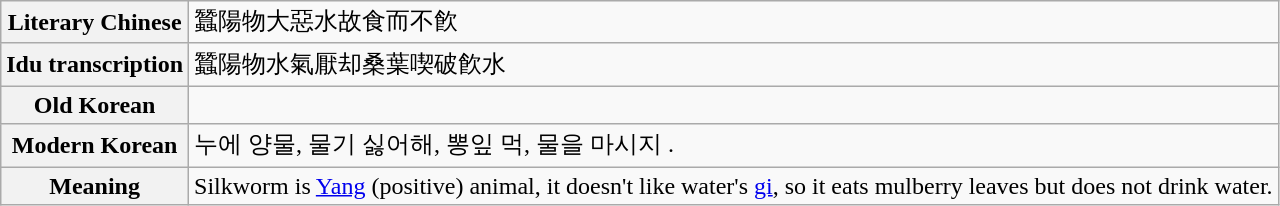<table class="wikitable">
<tr>
<th>Literary Chinese</th>
<td>蠶陽物大惡水故食而不飮</td>
</tr>
<tr>
<th>Idu transcription</th>
<td>蠶陽物水氣厭却桑葉喫破飮水</td>
</tr>
<tr>
<th>Old Korean</th>
<td></td>
</tr>
<tr>
<th>Modern Korean</th>
<td>누에 양물, 물기 싫어해, 뽕잎 먹, 물을 마시지 .</td>
</tr>
<tr>
<th>Meaning</th>
<td>Silkworm is <a href='#'>Yang</a> (positive) animal, it doesn't like water's <a href='#'>gi</a>, so it eats mulberry leaves but does not drink water.</td>
</tr>
</table>
